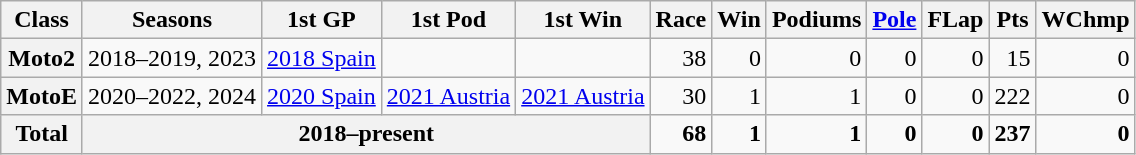<table class="wikitable" style=text-align:right>
<tr>
<th>Class</th>
<th>Seasons</th>
<th>1st GP</th>
<th>1st Pod</th>
<th>1st Win</th>
<th>Race</th>
<th>Win</th>
<th>Podiums</th>
<th><a href='#'>Pole</a></th>
<th>FLap</th>
<th>Pts</th>
<th>WChmp</th>
</tr>
<tr>
<th>Moto2</th>
<td>2018–2019, 2023</td>
<td align="left"><a href='#'>2018 Spain</a></td>
<td></td>
<td></td>
<td>38</td>
<td>0</td>
<td>0</td>
<td>0</td>
<td>0</td>
<td>15</td>
<td>0</td>
</tr>
<tr>
<th>MotoE</th>
<td>2020–2022, 2024</td>
<td align="left"><a href='#'>2020 Spain</a></td>
<td align="left"><a href='#'>2021 Austria</a></td>
<td align="left"><a href='#'>2021 Austria</a></td>
<td>30</td>
<td>1</td>
<td>1</td>
<td>0</td>
<td>0</td>
<td>222</td>
<td>0</td>
</tr>
<tr>
<th>Total</th>
<th colspan=4>2018–present</th>
<td><strong>68</strong></td>
<td><strong>1</strong></td>
<td><strong>1</strong></td>
<td><strong>0</strong></td>
<td><strong>0</strong></td>
<td><strong>237</strong></td>
<td><strong>0</strong></td>
</tr>
</table>
